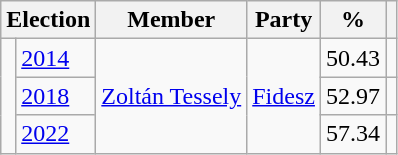<table class=wikitable>
<tr>
<th colspan=2>Election</th>
<th>Member</th>
<th>Party</th>
<th>%</th>
<th></th>
</tr>
<tr>
<td rowspan=3 bgcolor=></td>
<td><a href='#'>2014</a></td>
<td rowspan=3><a href='#'>Zoltán Tessely</a></td>
<td rowspan=3><a href='#'>Fidesz</a></td>
<td align=right>50.43</td>
<td align=center></td>
</tr>
<tr>
<td><a href='#'>2018</a></td>
<td align=right>52.97</td>
<td align=center></td>
</tr>
<tr>
<td><a href='#'>2022</a></td>
<td align=right>57.34</td>
<td align=center></td>
</tr>
</table>
